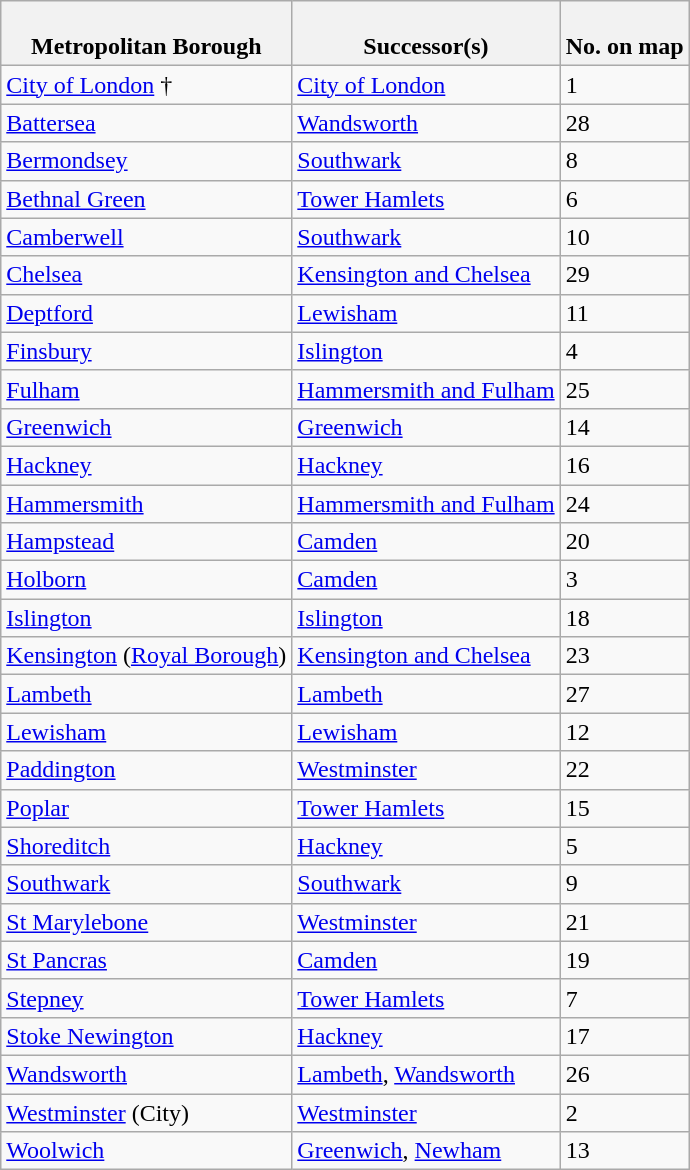<table class="wikitable sortable">
<tr>
<th><br>Metropolitan Borough</th>
<th><br>Successor(s)</th>
<th><br>No. on map</th>
</tr>
<tr>
<td><a href='#'>City of London</a> †</td>
<td><a href='#'>City of London</a></td>
<td>1</td>
</tr>
<tr>
<td><a href='#'>Battersea</a></td>
<td><a href='#'>Wandsworth</a></td>
<td>28</td>
</tr>
<tr>
<td><a href='#'>Bermondsey</a></td>
<td><a href='#'>Southwark</a></td>
<td>8</td>
</tr>
<tr>
<td><a href='#'>Bethnal Green</a></td>
<td><a href='#'>Tower Hamlets</a></td>
<td>6</td>
</tr>
<tr>
<td><a href='#'>Camberwell</a></td>
<td><a href='#'>Southwark</a></td>
<td>10</td>
</tr>
<tr>
<td><a href='#'>Chelsea</a></td>
<td><a href='#'>Kensington and Chelsea</a></td>
<td>29</td>
</tr>
<tr>
<td><a href='#'>Deptford</a></td>
<td><a href='#'>Lewisham</a></td>
<td>11</td>
</tr>
<tr>
<td><a href='#'>Finsbury</a></td>
<td><a href='#'>Islington</a></td>
<td>4</td>
</tr>
<tr>
<td><a href='#'>Fulham</a></td>
<td><a href='#'>Hammersmith and Fulham</a></td>
<td>25</td>
</tr>
<tr>
<td><a href='#'>Greenwich</a></td>
<td><a href='#'>Greenwich</a></td>
<td>14</td>
</tr>
<tr>
<td><a href='#'>Hackney</a></td>
<td><a href='#'>Hackney</a></td>
<td>16</td>
</tr>
<tr>
<td><a href='#'>Hammersmith</a></td>
<td><a href='#'>Hammersmith and Fulham</a></td>
<td>24</td>
</tr>
<tr>
<td><a href='#'>Hampstead</a></td>
<td><a href='#'>Camden</a></td>
<td>20</td>
</tr>
<tr>
<td><a href='#'>Holborn</a></td>
<td><a href='#'>Camden</a></td>
<td>3</td>
</tr>
<tr>
<td><a href='#'>Islington</a></td>
<td><a href='#'>Islington</a></td>
<td>18</td>
</tr>
<tr>
<td><a href='#'>Kensington</a> (<a href='#'>Royal Borough</a>)</td>
<td><a href='#'>Kensington and Chelsea</a></td>
<td>23</td>
</tr>
<tr>
<td><a href='#'>Lambeth</a></td>
<td><a href='#'>Lambeth</a></td>
<td>27</td>
</tr>
<tr>
<td><a href='#'>Lewisham</a></td>
<td><a href='#'>Lewisham</a></td>
<td>12</td>
</tr>
<tr>
<td><a href='#'>Paddington</a></td>
<td><a href='#'>Westminster</a></td>
<td>22</td>
</tr>
<tr>
<td><a href='#'>Poplar</a></td>
<td><a href='#'>Tower Hamlets</a></td>
<td>15</td>
</tr>
<tr>
<td><a href='#'>Shoreditch</a></td>
<td><a href='#'>Hackney</a></td>
<td>5</td>
</tr>
<tr>
<td><a href='#'>Southwark</a></td>
<td><a href='#'>Southwark</a></td>
<td>9</td>
</tr>
<tr>
<td><a href='#'>St Marylebone</a></td>
<td><a href='#'>Westminster</a></td>
<td>21</td>
</tr>
<tr>
<td><a href='#'>St Pancras</a></td>
<td><a href='#'>Camden</a></td>
<td>19</td>
</tr>
<tr>
<td><a href='#'>Stepney</a></td>
<td><a href='#'>Tower Hamlets</a></td>
<td>7</td>
</tr>
<tr>
<td><a href='#'>Stoke Newington</a></td>
<td><a href='#'>Hackney</a></td>
<td>17</td>
</tr>
<tr>
<td><a href='#'>Wandsworth</a></td>
<td><a href='#'>Lambeth</a>, <a href='#'>Wandsworth</a></td>
<td>26</td>
</tr>
<tr>
<td><a href='#'>Westminster</a> (City)</td>
<td><a href='#'>Westminster</a></td>
<td>2</td>
</tr>
<tr>
<td><a href='#'>Woolwich</a></td>
<td><a href='#'>Greenwich</a>, <a href='#'>Newham</a></td>
<td>13</td>
</tr>
</table>
